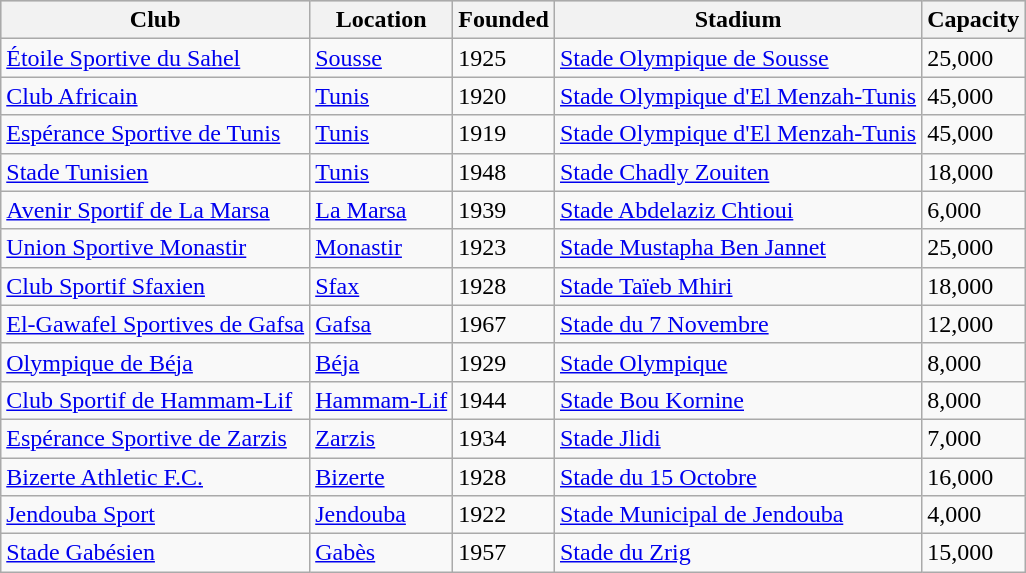<table style="text-align:left" class="wikitable sortable">
<tr align="center" bgcolor="#CCCCCC">
<th>Club</th>
<th>Location</th>
<th>Founded</th>
<th>Stadium</th>
<th>Capacity</th>
</tr>
<tr>
<td><a href='#'>Étoile Sportive du Sahel</a></td>
<td><a href='#'>Sousse</a></td>
<td>1925</td>
<td><a href='#'>Stade Olympique de Sousse</a></td>
<td>25,000</td>
</tr>
<tr>
<td><a href='#'>Club Africain</a></td>
<td><a href='#'>Tunis</a></td>
<td>1920</td>
<td><a href='#'>Stade Olympique d'El Menzah-Tunis</a></td>
<td>45,000</td>
</tr>
<tr>
<td><a href='#'>Espérance Sportive de Tunis</a></td>
<td><a href='#'>Tunis</a></td>
<td>1919</td>
<td><a href='#'>Stade Olympique d'El Menzah-Tunis</a></td>
<td>45,000</td>
</tr>
<tr>
<td><a href='#'>Stade Tunisien</a></td>
<td><a href='#'>Tunis</a></td>
<td>1948</td>
<td><a href='#'>Stade Chadly Zouiten</a></td>
<td>18,000</td>
</tr>
<tr>
<td><a href='#'>Avenir Sportif de La Marsa</a></td>
<td><a href='#'>La Marsa</a></td>
<td>1939</td>
<td><a href='#'>Stade Abdelaziz Chtioui</a></td>
<td>6,000</td>
</tr>
<tr>
<td><a href='#'>Union Sportive Monastir</a></td>
<td><a href='#'>Monastir</a></td>
<td>1923</td>
<td><a href='#'>Stade Mustapha Ben Jannet</a></td>
<td>25,000</td>
</tr>
<tr>
<td><a href='#'>Club Sportif Sfaxien</a></td>
<td><a href='#'>Sfax</a></td>
<td>1928</td>
<td><a href='#'>Stade Taïeb Mhiri</a></td>
<td>18,000</td>
</tr>
<tr>
<td><a href='#'>El-Gawafel Sportives de Gafsa</a></td>
<td><a href='#'>Gafsa</a></td>
<td>1967</td>
<td><a href='#'>Stade du 7 Novembre</a></td>
<td>12,000</td>
</tr>
<tr>
<td><a href='#'>Olympique de Béja</a></td>
<td><a href='#'>Béja</a></td>
<td>1929</td>
<td><a href='#'>Stade Olympique</a></td>
<td>8,000</td>
</tr>
<tr>
<td><a href='#'>Club Sportif de Hammam-Lif</a></td>
<td><a href='#'>Hammam-Lif</a></td>
<td>1944</td>
<td><a href='#'>Stade Bou Kornine</a></td>
<td>8,000</td>
</tr>
<tr>
<td><a href='#'>Espérance Sportive de Zarzis</a></td>
<td><a href='#'>Zarzis</a></td>
<td>1934</td>
<td><a href='#'>Stade Jlidi</a></td>
<td>7,000</td>
</tr>
<tr>
<td><a href='#'>Bizerte Athletic F.C.</a></td>
<td><a href='#'>Bizerte</a></td>
<td>1928</td>
<td><a href='#'>Stade du 15 Octobre</a></td>
<td>16,000</td>
</tr>
<tr>
<td><a href='#'>Jendouba Sport</a></td>
<td><a href='#'>Jendouba</a></td>
<td>1922</td>
<td><a href='#'>Stade Municipal de Jendouba</a></td>
<td>4,000</td>
</tr>
<tr>
<td><a href='#'>Stade Gabésien</a></td>
<td><a href='#'>Gabès</a></td>
<td>1957</td>
<td><a href='#'>Stade du Zrig</a></td>
<td>15,000</td>
</tr>
</table>
